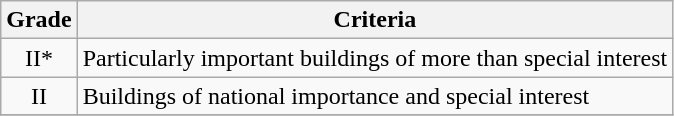<table class="wikitable" border="1">
<tr>
<th>Grade</th>
<th>Criteria</th>
</tr>
<tr>
<td align="center" >II*</td>
<td>Particularly important buildings of more than special interest</td>
</tr>
<tr>
<td align="center" >II</td>
<td>Buildings of national importance and special interest</td>
</tr>
<tr>
</tr>
</table>
